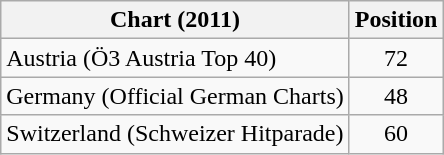<table class="wikitable sortable">
<tr>
<th>Chart (2011)</th>
<th>Position</th>
</tr>
<tr>
<td>Austria (Ö3 Austria Top 40)</td>
<td style="text-align:center;">72</td>
</tr>
<tr>
<td>Germany (Official German Charts)</td>
<td style="text-align:center;">48</td>
</tr>
<tr>
<td>Switzerland (Schweizer Hitparade)</td>
<td style="text-align:center;">60</td>
</tr>
</table>
